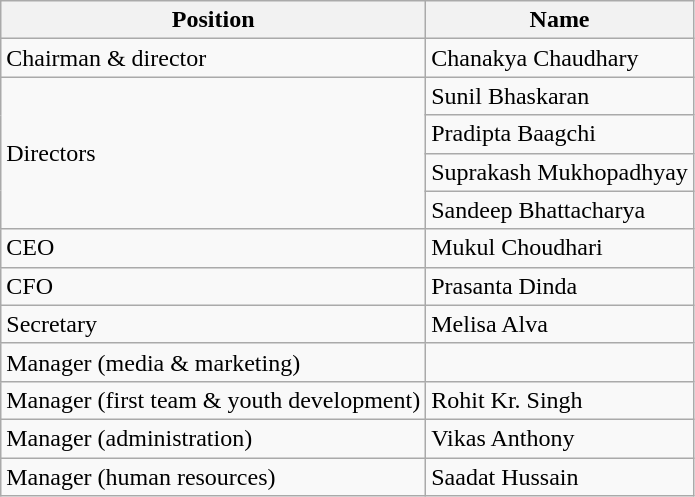<table class="wikitable">
<tr>
<th>Position</th>
<th>Name</th>
</tr>
<tr>
<td>Chairman & director</td>
<td> Chanakya Chaudhary</td>
</tr>
<tr>
<td rowspan="4">Directors</td>
<td> Sunil Bhaskaran</td>
</tr>
<tr>
<td> Pradipta Baagchi</td>
</tr>
<tr>
<td> Suprakash Mukhopadhyay</td>
</tr>
<tr>
<td> Sandeep Bhattacharya</td>
</tr>
<tr>
<td>CEO</td>
<td> Mukul Choudhari</td>
</tr>
<tr>
<td>CFO</td>
<td> Prasanta Dinda</td>
</tr>
<tr>
<td>Secretary</td>
<td> Melisa Alva</td>
</tr>
<tr>
<td>Manager (media & marketing)</td>
<td></td>
</tr>
<tr>
<td>Manager (first team & youth development)</td>
<td> Rohit Kr. Singh</td>
</tr>
<tr>
<td>Manager (administration)</td>
<td> Vikas Anthony</td>
</tr>
<tr>
<td>Manager (human resources)</td>
<td> Saadat Hussain</td>
</tr>
</table>
